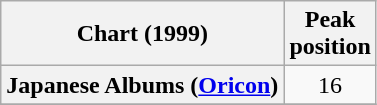<table class="wikitable plainrowheaders">
<tr>
<th>Chart (1999)</th>
<th>Peak<br>position</th>
</tr>
<tr>
<th scope="row">Japanese Albums (<a href='#'>Oricon</a>)</th>
<td style="text-align:center;">16</td>
</tr>
<tr>
</tr>
</table>
